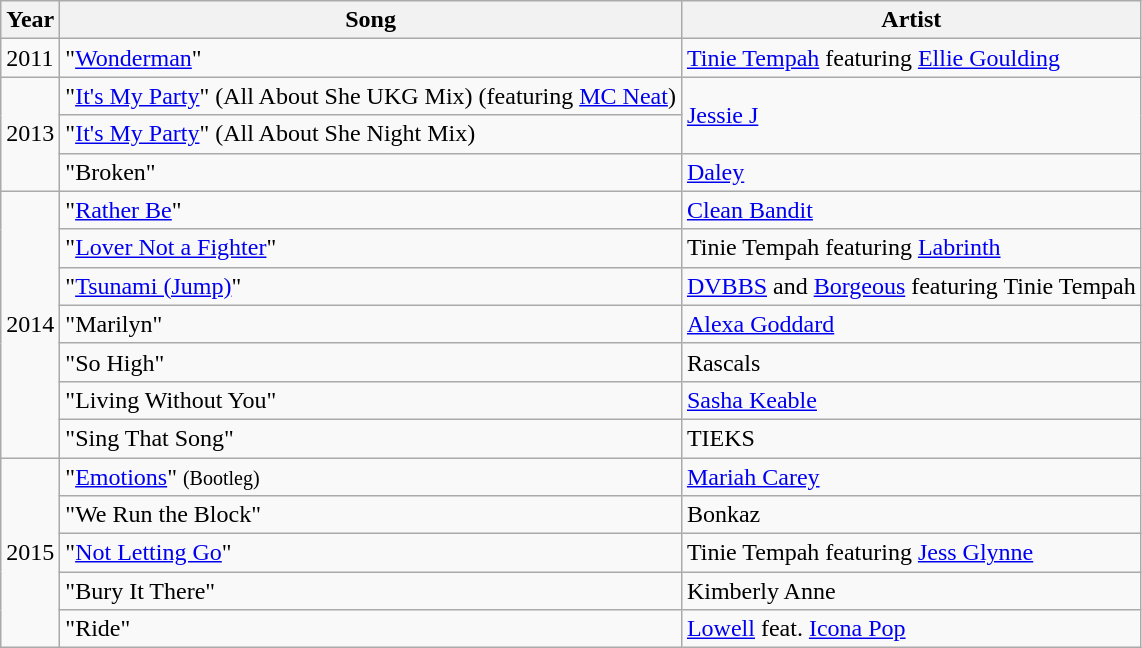<table class="wikitable">
<tr>
<th>Year</th>
<th>Song</th>
<th>Artist</th>
</tr>
<tr>
<td>2011</td>
<td>"<a href='#'>Wonderman</a>"</td>
<td><a href='#'>Tinie Tempah</a> featuring <a href='#'>Ellie Goulding</a></td>
</tr>
<tr>
<td rowspan="3">2013</td>
<td>"<a href='#'>It's My Party</a>" <span>(All About She UKG Mix) (featuring <a href='#'>MC Neat</a>)</span></td>
<td rowspan="2"><a href='#'>Jessie J</a></td>
</tr>
<tr>
<td>"<a href='#'>It's My Party</a>" <span>(All About She Night Mix)</span></td>
</tr>
<tr>
<td>"Broken"</td>
<td><a href='#'>Daley</a></td>
</tr>
<tr>
<td rowspan="7">2014</td>
<td>"<a href='#'>Rather Be</a>"</td>
<td><a href='#'>Clean Bandit</a></td>
</tr>
<tr>
<td>"<a href='#'>Lover Not a Fighter</a>"</td>
<td>Tinie Tempah featuring <a href='#'>Labrinth</a></td>
</tr>
<tr>
<td>"<a href='#'>Tsunami (Jump)</a>"</td>
<td><a href='#'>DVBBS</a> and <a href='#'>Borgeous</a> featuring Tinie Tempah</td>
</tr>
<tr>
<td>"Marilyn"</td>
<td><a href='#'>Alexa Goddard</a></td>
</tr>
<tr>
<td>"So High"</td>
<td>Rascals</td>
</tr>
<tr>
<td>"Living Without You"</td>
<td><a href='#'>Sasha Keable</a></td>
</tr>
<tr>
<td>"Sing That Song"</td>
<td>TIEKS</td>
</tr>
<tr>
<td rowspan="5">2015</td>
<td>"<a href='#'>Emotions</a>" <small>(Bootleg)</small></td>
<td><a href='#'>Mariah Carey</a></td>
</tr>
<tr>
<td>"We Run the Block"</td>
<td>Bonkaz</td>
</tr>
<tr>
<td>"<a href='#'>Not Letting Go</a>"</td>
<td>Tinie Tempah featuring <a href='#'>Jess Glynne</a></td>
</tr>
<tr>
<td>"Bury It There"</td>
<td>Kimberly Anne</td>
</tr>
<tr>
<td>"Ride"</td>
<td><a href='#'>Lowell</a> feat. <a href='#'>Icona Pop</a></td>
</tr>
</table>
